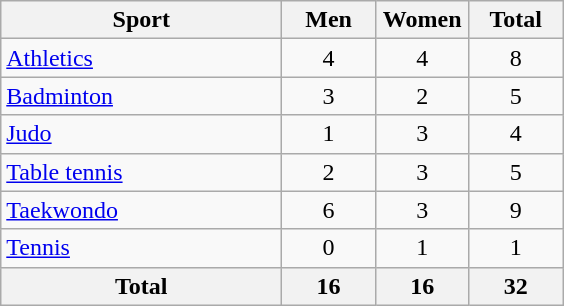<table class="wikitable sortable" style="text-align:center;">
<tr>
<th width="180">Sport</th>
<th width="55">Men</th>
<th width="55">Women</th>
<th width="55">Total</th>
</tr>
<tr>
<td align="left"><a href='#'>Athletics</a></td>
<td>4</td>
<td>4</td>
<td>8</td>
</tr>
<tr>
<td align="left"><a href='#'>Badminton</a></td>
<td>3</td>
<td>2</td>
<td>5</td>
</tr>
<tr>
<td align="left"><a href='#'>Judo</a></td>
<td>1</td>
<td>3</td>
<td>4</td>
</tr>
<tr>
<td align="left"><a href='#'>Table tennis</a></td>
<td>2</td>
<td>3</td>
<td>5</td>
</tr>
<tr>
<td align="left"><a href='#'>Taekwondo</a></td>
<td>6</td>
<td>3</td>
<td>9</td>
</tr>
<tr>
<td align="left"><a href='#'>Tennis</a></td>
<td>0</td>
<td>1</td>
<td>1</td>
</tr>
<tr>
<th align="left">Total</th>
<th>16</th>
<th>16</th>
<th>32</th>
</tr>
</table>
